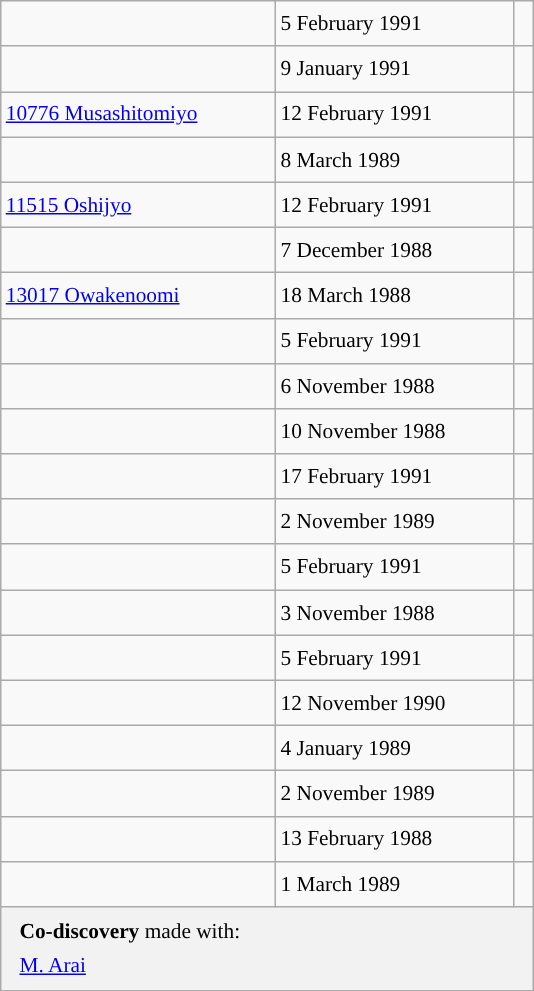<table class="wikitable" style="font-size: 89%; float: left; width: 25em; margin-right: 1em; line-height: 1.65em !important; height: 590px;">
<tr>
<td></td>
<td>5 February 1991</td>
<td> </td>
</tr>
<tr>
<td></td>
<td>9 January 1991</td>
<td> </td>
</tr>
<tr>
<td><a href='#'>10776 Musashitomiyo</a></td>
<td>12 February 1991</td>
<td> </td>
</tr>
<tr>
<td></td>
<td>8 March 1989</td>
<td> </td>
</tr>
<tr>
<td><a href='#'>11515 Oshijyo</a></td>
<td>12 February 1991</td>
<td> </td>
</tr>
<tr>
<td></td>
<td>7 December 1988</td>
<td> </td>
</tr>
<tr>
<td><a href='#'>13017 Owakenoomi</a></td>
<td>18 March 1988</td>
<td> </td>
</tr>
<tr>
<td></td>
<td>5 February 1991</td>
<td> </td>
</tr>
<tr>
<td></td>
<td>6 November 1988</td>
<td> </td>
</tr>
<tr>
<td></td>
<td>10 November 1988</td>
<td> </td>
</tr>
<tr>
<td></td>
<td>17 February 1991</td>
<td> </td>
</tr>
<tr>
<td></td>
<td>2 November 1989</td>
<td> </td>
</tr>
<tr>
<td></td>
<td>5 February 1991</td>
<td> </td>
</tr>
<tr>
<td></td>
<td>3 November 1988</td>
<td> </td>
</tr>
<tr>
<td></td>
<td>5 February 1991</td>
<td> </td>
</tr>
<tr>
<td></td>
<td>12 November 1990</td>
<td> </td>
</tr>
<tr>
<td></td>
<td>4 January 1989</td>
<td> </td>
</tr>
<tr>
<td></td>
<td>2 November 1989</td>
<td> </td>
</tr>
<tr>
<td></td>
<td>13 February 1988</td>
<td> </td>
</tr>
<tr>
<td></td>
<td>1 March 1989</td>
<td> </td>
</tr>
<tr>
<th colspan=3 style="font-weight: normal; text-align: left; padding: 4px 12px;"><strong>Co-discovery</strong> made with:<br> <a href='#'>M. Arai</a></th>
</tr>
</table>
